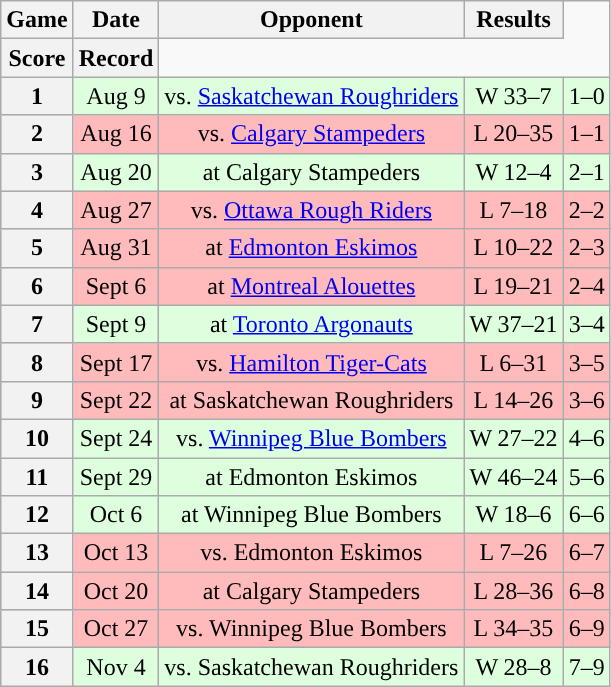<table class="wikitable" style="text-align:center">
<tr>
<th>Game</th>
<th>Date</th>
<th>Opponent</th>
<th>Results</th>
</tr>
<tr>
<th>Score</th>
<th>Record</th>
</tr>
<tr style="background:#ddffdd">
<th>1</th>
<td>Aug 9</td>
<td>vs. <a href='#'>Saskatchewan Roughriders</a></td>
<td>W 33–7</td>
<td>1–0</td>
</tr>
<tr style="background:#ffbbbb">
<th>2</th>
<td>Aug 16</td>
<td>vs. <a href='#'>Calgary Stampeders</a></td>
<td>L 20–35</td>
<td>1–1</td>
</tr>
<tr style="background:#ddffdd">
<th>3</th>
<td>Aug 20</td>
<td>at Calgary Stampeders</td>
<td>W 12–4</td>
<td>2–1</td>
</tr>
<tr style="background:#ffbbbb">
<th>4</th>
<td>Aug 27</td>
<td>vs. <a href='#'>Ottawa Rough Riders</a></td>
<td>L 7–18</td>
<td>2–2</td>
</tr>
<tr style="background:#ffbbbb">
<th>5</th>
<td>Aug 31</td>
<td>at <a href='#'>Edmonton Eskimos</a></td>
<td>L 10–22</td>
<td>2–3</td>
</tr>
<tr style="background:#ffbbbb">
<th>6</th>
<td>Sept 6</td>
<td>at <a href='#'>Montreal Alouettes</a></td>
<td>L 19–21</td>
<td>2–4</td>
</tr>
<tr style="background:#ddffdd">
<th>7</th>
<td>Sept 9</td>
<td>at <a href='#'>Toronto Argonauts</a></td>
<td>W 37–21</td>
<td>3–4</td>
</tr>
<tr style="background:#ffbbbb">
<th>8</th>
<td>Sept 17</td>
<td>vs. <a href='#'>Hamilton Tiger-Cats</a></td>
<td>L 6–31</td>
<td>3–5</td>
</tr>
<tr style="background:#ffbbbb">
<th>9</th>
<td>Sept 22</td>
<td>at Saskatchewan Roughriders</td>
<td>L 14–26</td>
<td>3–6</td>
</tr>
<tr style="background:#ddffdd">
<th>10</th>
<td>Sept 24</td>
<td>vs. <a href='#'>Winnipeg Blue Bombers</a></td>
<td>W 27–22</td>
<td>4–6</td>
</tr>
<tr style="background:#ddffdd">
<th>11</th>
<td>Sept 29</td>
<td>at Edmonton Eskimos</td>
<td>W 46–24</td>
<td>5–6</td>
</tr>
<tr style="background:#ddffdd">
<th>12</th>
<td>Oct 6</td>
<td>at Winnipeg Blue Bombers</td>
<td>W 18–6</td>
<td>6–6</td>
</tr>
<tr style="background:#ffbbbb">
<th>13</th>
<td>Oct 13</td>
<td>vs. Edmonton Eskimos</td>
<td>L 7–26</td>
<td>6–7</td>
</tr>
<tr style="background:#ffbbbb">
<th>14</th>
<td>Oct 20</td>
<td>at Calgary Stampeders</td>
<td>L 28–36</td>
<td>6–8</td>
</tr>
<tr style="background:#ffbbbb">
<th>15</th>
<td>Oct 27</td>
<td>vs. Winnipeg Blue Bombers</td>
<td>L 34–35</td>
<td>6–9</td>
</tr>
<tr style="background:#ddffdd">
<th>16</th>
<td>Nov 4</td>
<td>vs. Saskatchewan Roughriders</td>
<td>W 28–8</td>
<td>7–9</td>
</tr>
</table>
